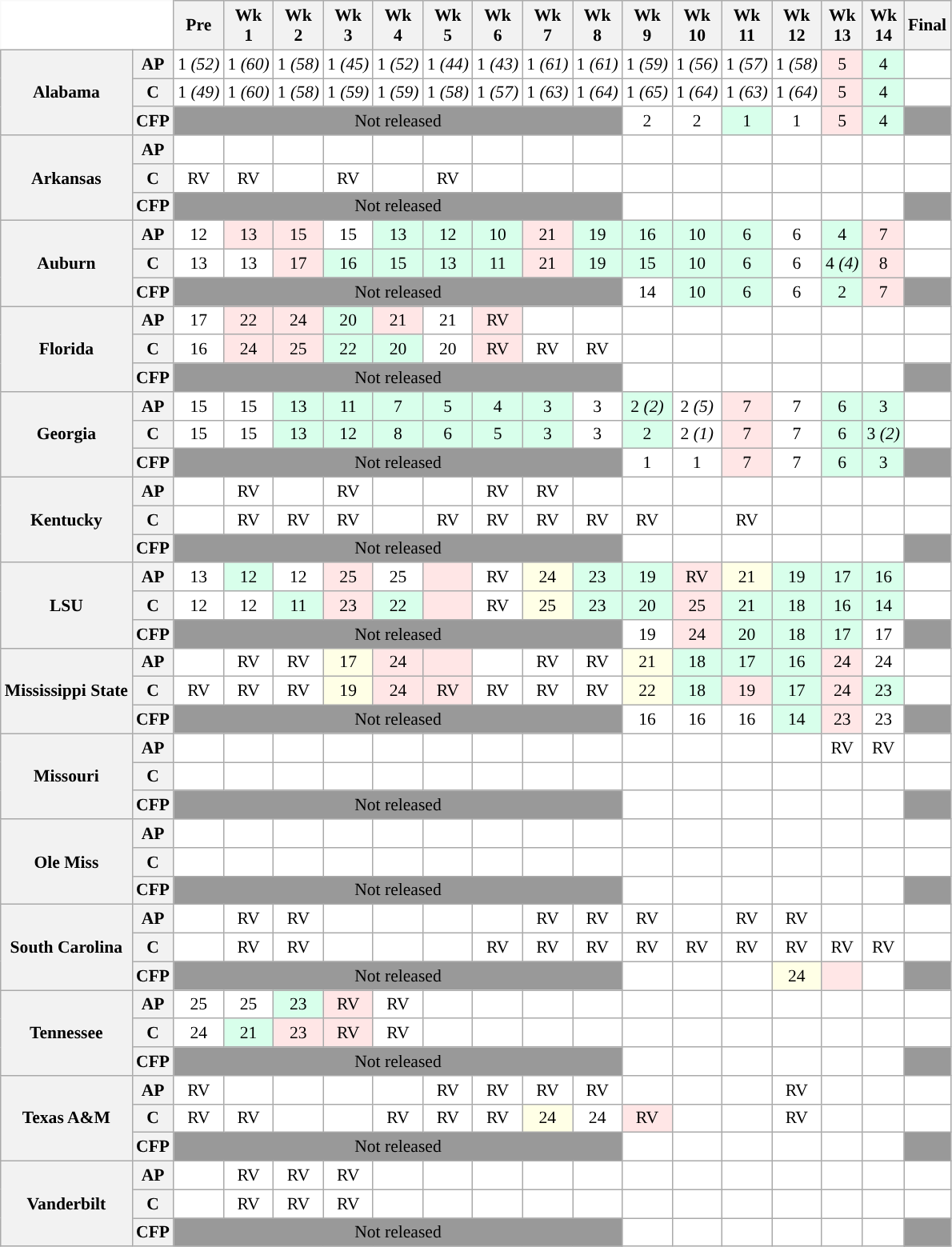<table class="wikitable" style="white-space:nowrap;font-size:90%;">
<tr>
<th colspan=2 style="background:white; border-top-style:hidden; border-left-style:hidden;"> </th>
<th>Pre</th>
<th>Wk<br>1</th>
<th>Wk<br>2</th>
<th>Wk<br>3</th>
<th>Wk<br>4</th>
<th>Wk<br>5</th>
<th>Wk<br>6</th>
<th>Wk<br>7</th>
<th>Wk<br>8</th>
<th>Wk<br>9</th>
<th>Wk<br>10</th>
<th>Wk<br>11</th>
<th>Wk<br>12</th>
<th>Wk<br>13</th>
<th>Wk<br>14</th>
<th>Final</th>
</tr>
<tr style="text-align:center;">
<th rowspan="3">Alabama</th>
<th>AP</th>
<td style="background:#FFF;">1 <em>(52)</em></td>
<td style="background:#FFF;">1 <em>(60)</em></td>
<td style="background:#FFF;">1 <em>(58)</em></td>
<td style="background:#FFF;">1 <em>(45)</em></td>
<td style="background:#FFF;">1 <em>(52)</em></td>
<td style="background:#FFF;">1 <em>(44)</em></td>
<td style="background:#FFF;">1 <em>(43)</em></td>
<td style="background:#FFF;">1 <em>(61)</em></td>
<td style="background:#FFF;">1 <em>(61)</em></td>
<td style="background:#FFF;">1 <em>(59)</em></td>
<td style="background:#FFF;">1 <em>(56)</em></td>
<td style="background:#FFF;">1 <em>(57)</em></td>
<td style="background:#FFF;">1 <em>(58)</em></td>
<td style="background:#FFE6E6;">5</td>
<td style="background:#D8FFEB;">4</td>
<td style="background:#FFF;"></td>
</tr>
<tr style="text-align:center;">
<th>C</th>
<td style="background:#FFF;">1 <em>(49)</em></td>
<td style="background:#FFF;">1 <em>(60)</em></td>
<td style="background:#FFF;">1 <em>(58)</em></td>
<td style="background:#FFF;">1 <em>(59)</em></td>
<td style="background:#FFF;">1 <em>(59)</em></td>
<td style="background:#FFF;">1 <em>(58)</em></td>
<td style="background:#FFF;">1 <em>(57)</em></td>
<td style="background:#FFF;">1 <em>(63)</em></td>
<td style="background:#FFF;">1 <em>(64)</em></td>
<td style="background:#FFF;">1 <em>(65)</em></td>
<td style="background:#FFF;">1 <em>(64)</em></td>
<td style="background:#FFF;">1 <em>(63)</em></td>
<td style="background:#FFF;">1 <em>(64)</em></td>
<td style="background:#FFE6E6;">5</td>
<td style="background:#D8FFEB;">4</td>
<td style="background:#FFF;"></td>
</tr>
<tr style="text-align:center;">
<th>CFP</th>
<td colspan="9" style="background:#999;">Not released</td>
<td style="background:#FFF;">2</td>
<td style="background:#FFF;">2</td>
<td style="background:#D8FFEB;">1</td>
<td style="background:#FFF;">1</td>
<td style="background:#FFE6E6;">5</td>
<td style="background:#D8FFEB;">4</td>
<td style="background:#999;"></td>
</tr>
<tr style="text-align:center;">
<th rowspan="3">Arkansas</th>
<th>AP</th>
<td style="background:#FFF;"></td>
<td style="background:#FFF;"></td>
<td style="background:#FFF;"></td>
<td style="background:#FFF;"></td>
<td style="background:#FFF;"></td>
<td style="background:#FFF;"></td>
<td style="background:#FFF;"></td>
<td style="background:#FFF;"></td>
<td style="background:#FFF;"></td>
<td style="background:#FFF;"></td>
<td style="background:#FFF;"></td>
<td style="background:#FFF;"></td>
<td style="background:#FFF;"></td>
<td style="background:#FFF;"></td>
<td style="background:#FFF;"></td>
<td style="background:#FFF;"></td>
</tr>
<tr style="text-align:center;">
<th>C</th>
<td style="background:#FFF;">RV</td>
<td style="background:#FFF;">RV</td>
<td style="background:#FFF;"></td>
<td style="background:#FFF;">RV</td>
<td style="background:#FFF;"></td>
<td style="background:#FFF;">RV</td>
<td style="background:#FFF;"></td>
<td style="background:#FFF;"></td>
<td style="background:#FFF;"></td>
<td style="background:#FFF;"></td>
<td style="background:#FFF;"></td>
<td style="background:#FFF;"></td>
<td style="background:#FFF;"></td>
<td style="background:#FFF;"></td>
<td style="background:#FFF;"></td>
<td style="background:#FFF;"></td>
</tr>
<tr style="text-align:center;">
<th>CFP</th>
<td colspan="9" style="background:#999;">Not released</td>
<td style="background:#FFF;"></td>
<td style="background:#FFF;"></td>
<td style="background:#FFF;"></td>
<td style="background:#FFF;"></td>
<td style="background:#FFF;"></td>
<td style="background:#FFF;"></td>
<td style="background:#999;"></td>
</tr>
<tr style="text-align:center;">
<th rowspan=3>Auburn</th>
<th>AP</th>
<td style="background:#FFF;">12</td>
<td style="background:#FFE6E6;">13</td>
<td style="background:#FFE6E6;">15</td>
<td style="background:#FFF;">15</td>
<td style="background:#D8FFEB;">13</td>
<td style="background:#D8FFEB;">12</td>
<td style="background:#D8FFEB;">10</td>
<td style="background:#FFE6E6;">21</td>
<td style="background:#D8FFEB;">19</td>
<td style="background:#D8FFEB;">16</td>
<td style="background:#D8FFEB;">10</td>
<td style="background:#D8FFEB;">6</td>
<td style="background:#FFF;">6</td>
<td style="background:#D8FFEB;">4</td>
<td style="background:#FFE6E6;">7</td>
<td style="background:#FFF;"></td>
</tr>
<tr style="text-align:center;">
<th>C</th>
<td style="background:#FFF;">13</td>
<td style="background:#FFF;">13</td>
<td style="background:#FFE6E6;">17</td>
<td style="background:#D8FFEB;">16</td>
<td style="background:#D8FFEB;">15</td>
<td style="background:#D8FFEB;">13</td>
<td style="background:#D8FFEB;">11</td>
<td style="background:#FFE6E6;">21</td>
<td style="background:#D8FFEB;">19</td>
<td style="background:#D8FFEB;">15</td>
<td style="background:#D8FFEB;">10</td>
<td style="background:#D8FFEB;">6</td>
<td style="background:#FFF;">6</td>
<td style="background:#D8FFEB;">4 <em>(4)</em></td>
<td style="background:#FFE6E6;">8</td>
<td style="background:#FFF;"></td>
</tr>
<tr style="text-align:center;">
<th>CFP</th>
<td colspan="9" style="background:#999;">Not released</td>
<td style="background:#FFF;">14</td>
<td style="background:#D8FFEB;">10</td>
<td style="background:#D8FFEB;">6</td>
<td style="background:#FFF;">6</td>
<td style="background:#D8FFEB;">2</td>
<td style="background:#FFE6E6;">7</td>
<td style="background:#999;"></td>
</tr>
<tr style="text-align:center;">
<th rowspan=3>Florida</th>
<th>AP</th>
<td style="background:#FFF;">17</td>
<td style="background:#FFE6E6;">22</td>
<td style="background:#FFE6E6;">24</td>
<td style="background:#D8FFEB;">20</td>
<td style="background:#FFE6E6;">21</td>
<td style="background:#FFF;">21</td>
<td style="background:#FFE6E6;">RV</td>
<td style="background:#FFF;"></td>
<td style="background:#FFF;"></td>
<td style="background:#FFF;"></td>
<td style="background:#FFF;"></td>
<td style="background:#FFF;"></td>
<td style="background:#FFF;"></td>
<td style="background:#FFF;"></td>
<td style="background:#FFF;"></td>
<td style="background:#FFF;"></td>
</tr>
<tr style="text-align:center;">
<th>C</th>
<td style="background:#FFF;">16</td>
<td style="background:#FFE6E6;">24</td>
<td style="background:#FFE6E6;">25</td>
<td style="background:#D8FFEB;">22</td>
<td style="background:#D8FFEB;">20</td>
<td style="background:#FFF;">20</td>
<td style="background:#FFE6E6;">RV</td>
<td style="background:#FFF;">RV</td>
<td style="background:#FFF;">RV</td>
<td style="background:#FFF;"></td>
<td style="background:#FFF;"></td>
<td style="background:#FFF;"></td>
<td style="background:#FFF;"></td>
<td style="background:#FFF;"></td>
<td style="background:#FFF;"></td>
<td style="background:#FFF;"></td>
</tr>
<tr style="text-align:center;">
<th>CFP</th>
<td colspan="9" style="background:#999;">Not released</td>
<td style="background:#FFF;"></td>
<td style="background:#FFF;"></td>
<td style="background:#FFF;"></td>
<td style="background:#FFF;"></td>
<td style="background:#FFF;"></td>
<td style="background:#FFF;"></td>
<td style="background:#999"></td>
</tr>
<tr style="text-align:center;">
<th rowspan=3>Georgia</th>
<th>AP</th>
<td style="background:#FFF;">15</td>
<td style="background:#FFF;">15</td>
<td style="background:#D8FFEB;">13</td>
<td style="background:#D8FFEB;">11</td>
<td style="background:#D8FFEB;">7</td>
<td style="background:#D8FFEB;">5</td>
<td style="background:#D8FFEB;">4</td>
<td style="background:#D8FFEB;">3</td>
<td style="background:#FFF;">3</td>
<td style="background:#D8FFEB;">2 <em>(2)</em></td>
<td style="background:#FFF;">2 <em>(5)</em></td>
<td style="background:#FFE6E6;">7</td>
<td style="background:#FFF;">7</td>
<td style="background:#D8FFEB;">6</td>
<td style="background:#D8FFEB;">3</td>
<td style="background:#FFF;"></td>
</tr>
<tr style="text-align:center;">
<th>C</th>
<td style="background:#FFF;">15</td>
<td style="background:#FFF;">15</td>
<td style="background:#D8FFEB;">13</td>
<td style="background:#D8FFEB;">12</td>
<td style="background:#D8FFEB;">8</td>
<td style="background:#D8FFEB;">6</td>
<td style="background:#D8FFEB;">5</td>
<td style="background:#D8FFEB;">3</td>
<td style="background:#FFF;">3</td>
<td style="background:#D8FFEB;">2</td>
<td style="background:#FFF;">2 <em>(1)</em></td>
<td style="background:#FFE6E6;">7</td>
<td style="background:#FFF;">7</td>
<td style="background:#D8FFEB;">6</td>
<td style="background:#D8FFEB;">3 <em>(2)</em></td>
<td style="background:#FFF;"></td>
</tr>
<tr style="text-align:center;">
<th>CFP</th>
<td colspan="9" style="background:#999;">Not released</td>
<td style="background:#FFF;">1</td>
<td style="background:#FFF;">1</td>
<td style="background:#FFE6E6;">7</td>
<td style="background:#FFF;">7</td>
<td style="background:#D8FFEB;">6</td>
<td style="background:#D8FFEB;">3</td>
<td style="background:#999;"></td>
</tr>
<tr style="text-align:center;">
<th rowspan="3">Kentucky</th>
<th>AP</th>
<td style="background:#FFF;"></td>
<td style="background:#FFF;">RV</td>
<td style="background:#FFF;"></td>
<td style="background:#FFF;">RV</td>
<td style="background:#FFF;"></td>
<td style="background:#FFF;"></td>
<td style="background:#FFF;">RV</td>
<td style="background:#FFF;">RV</td>
<td style="background:#FFF;"></td>
<td style="background:#FFF;"></td>
<td style="background:#FFF;"></td>
<td style="background:#FFF;"></td>
<td style="background:#FFF;"></td>
<td style="background:#FFF;"></td>
<td style="background:#FFF;"></td>
<td style="background:#FFF;"></td>
</tr>
<tr style="text-align:center;">
<th>C</th>
<td style="background:#FFF;"></td>
<td style="background:#FFF;">RV</td>
<td style="background:#FFF;">RV</td>
<td style="background:#FFF;">RV</td>
<td style="background:#FFF;"></td>
<td style="background:#FFF;">RV</td>
<td style="background:#FFF;">RV</td>
<td style="background:#FFF;">RV</td>
<td style="background:#FFF;">RV</td>
<td style="background:#FFF;">RV</td>
<td style="background:#FFF;"></td>
<td style="background:#FFF;">RV</td>
<td style="background:#FFF;"></td>
<td style="background:#FFF;"></td>
<td style="background:#FFF;"></td>
<td style="background:#FFF;"></td>
</tr>
<tr style="text-align:center;">
<th>CFP</th>
<td colspan="9" style="background:#999;">Not released</td>
<td style="background:#FFF;"></td>
<td style="background:#FFF;"></td>
<td style="background:#FFF;"></td>
<td style="background:#FFF;"></td>
<td style="background:#FFF;"></td>
<td style="background:#FFF;"></td>
<td style="background:#999;"></td>
</tr>
<tr style="text-align:center;">
<th rowspan=3>LSU</th>
<th>AP</th>
<td style="background:#FFF;">13</td>
<td style="background:#D8FFEB;">12</td>
<td style="background:#FFF;">12</td>
<td style="background:#FFE6E6;">25</td>
<td style="background:#FFF;">25</td>
<td style="background:#FFE6E6;"></td>
<td style="background:#FFF;">RV</td>
<td style="background:#FFFFE6;">24</td>
<td style="background:#D8FFEB;">23</td>
<td style="background:#D8FFEB;">19</td>
<td style="background:#FFE6E6;">RV</td>
<td style="background:#FFFFE6;">21</td>
<td style="background:#D8FFEB;">19</td>
<td style="background:#D8FFEB;">17</td>
<td style="background:#D8FFEB;">16</td>
<td style="background:#FFF;"></td>
</tr>
<tr style="text-align:center;">
<th>C</th>
<td style="background:#FFF;">12</td>
<td style="background:#FFF;">12</td>
<td style="background:#D8FFEB;">11</td>
<td style="background:#FFE6E6;">23</td>
<td style="background:#D8FFEB;">22</td>
<td style="background:#FFE6E6;"></td>
<td style="background:#FFF;">RV</td>
<td style="background:#FFFFE6;">25</td>
<td style="background:#D8FFEB;">23</td>
<td style="background:#D8FFEB;">20</td>
<td style="background:#FFE6E6;">25</td>
<td style="background:#D8FFEB;">21</td>
<td style="background:#D8FFEB;">18</td>
<td style="background:#D8FFEB;">16</td>
<td style="background:#D8FFEB;">14</td>
<td style="background:#FFF;"></td>
</tr>
<tr style="text-align:center;">
<th>CFP</th>
<td colspan="9" style="background:#999;">Not released</td>
<td style="background:#FFF;">19</td>
<td style="background:#FFE6E6;">24</td>
<td style="background:#D8FFEB;">20</td>
<td style="background:#D8FFEB;">18</td>
<td style="background:#D8FFEB;">17</td>
<td style="background:#FFF;">17</td>
<td style="background:#999;"></td>
</tr>
<tr style="text-align:center;">
<th rowspan="3">Mississippi State</th>
<th>AP</th>
<td style="background:#FFF;"></td>
<td style="background:#FFF;">RV</td>
<td style="background:#FFF;">RV</td>
<td style="background:#FFFFE6;">17</td>
<td style="background:#FFE6E6;">24</td>
<td style="background:#FFE6E6;"></td>
<td style="background:#FFF;"></td>
<td style="background:#FFF;">RV</td>
<td style="background:#FFF;">RV</td>
<td style="background:#FFFFE6;">21</td>
<td style="background:#D8FFEB;">18</td>
<td style="background:#D8FFEB;">17</td>
<td style="background:#D8FFEB;">16</td>
<td style="background:#FFE6E6;">24</td>
<td style="background:#FFF;">24</td>
<td style="background:#FFF;"></td>
</tr>
<tr style="text-align:center;">
<th>C</th>
<td style="background:#FFF;">RV</td>
<td style="background:#FFF;">RV</td>
<td style="background:#FFF;">RV</td>
<td style="background:#FFFFE6;">19</td>
<td style="background:#FFE6E6;">24</td>
<td style="background:#FFE6E6;">RV</td>
<td style="background:#FFF;">RV</td>
<td style="background:#FFF;">RV</td>
<td style="background:#FFF;">RV</td>
<td style="background:#FFFFE6;">22</td>
<td style="background:#D8FFEB;">18</td>
<td style="background:#FFE6E6;">19</td>
<td style="background:#D8FFEB;">17</td>
<td style="background:#FFE6E6;">24</td>
<td style="background:#D8FFEB;">23</td>
<td style="background:#FFF;"></td>
</tr>
<tr style="text-align:center;">
<th>CFP</th>
<td colspan="9" style="background:#999;">Not released</td>
<td style="background:#FFF;">16</td>
<td style="background:#FFF;">16</td>
<td style="background:#FFF;">16</td>
<td style="background:#D8FFEB;">14</td>
<td style="background:#FFE6E6;">23</td>
<td style="background:#FFF;">23</td>
<td style="background:#999;"></td>
</tr>
<tr style="text-align:center;">
<th rowspan="3">Missouri</th>
<th>AP</th>
<td style="background:#FFF;"></td>
<td style="background:#FFF;"></td>
<td style="background:#FFF;"></td>
<td style="background:#FFF;"></td>
<td style="background:#FFF;"></td>
<td style="background:#FFF;"></td>
<td style="background:#FFF;"></td>
<td style="background:#FFF;"></td>
<td style="background:#FFF;"></td>
<td style="background:#FFF;"></td>
<td style="background:#FFF;"></td>
<td style="background:#FFF;"></td>
<td style="background:#FFF;"></td>
<td style="background:#FFF;">RV</td>
<td style="background:#FFF;">RV</td>
<td style="background:#FFF;"></td>
</tr>
<tr style="text-align:center;">
<th>C</th>
<td style="background:#FFF;"></td>
<td style="background:#FFF;"></td>
<td style="background:#FFF;"></td>
<td style="background:#FFF;"></td>
<td style="background:#FFF;"></td>
<td style="background:#FFF;"></td>
<td style="background:#FFF;"></td>
<td style="background:#FFF;"></td>
<td style="background:#FFF;"></td>
<td style="background:#FFF;"></td>
<td style="background:#FFF;"></td>
<td style="background:#FFF;"></td>
<td style="background:#FFF;"></td>
<td style="background:#FFF;"></td>
<td style="background:#FFF;"></td>
<td style="background:#FFF;"></td>
</tr>
<tr style="text-align:center;">
<th>CFP</th>
<td colspan="9" style="background:#999;">Not released</td>
<td style="background:#FFF;"></td>
<td style="background:#FFF;"></td>
<td style="background:#FFF;"></td>
<td style="background:#FFF;"></td>
<td style="background:#FFF;"></td>
<td style="background:#FFF;"></td>
<td style="background:#999;"></td>
</tr>
<tr style="text-align:center;">
<th rowspan=3>Ole Miss</th>
<th>AP</th>
<td style="background:#FFF;"></td>
<td style="background:#FFF;"></td>
<td style="background:#FFF;"></td>
<td style="background:#FFF;"></td>
<td style="background:#FFF;"></td>
<td style="background:#FFF;"></td>
<td style="background:#FFF;"></td>
<td style="background:#FFF;"></td>
<td style="background:#FFF;"></td>
<td style="background:#FFF;"></td>
<td style="background:#FFF;"></td>
<td style="background:#FFF;"></td>
<td style="background:#FFF;"></td>
<td style="background:#FFF;"></td>
<td style="background:#FFF;"></td>
<td style="background:#FFF;"></td>
</tr>
<tr style="text-align:center;">
<th>C</th>
<td style="background:#FFF;"></td>
<td style="background:#FFF;"></td>
<td style="background:#FFF;"></td>
<td style="background:#FFF;"></td>
<td style="background:#FFF;"></td>
<td style="background:#FFF;"></td>
<td style="background:#FFF;"></td>
<td style="background:#FFF;"></td>
<td style="background:#FFF;"></td>
<td style="background:#FFF;"></td>
<td style="background:#FFF;"></td>
<td style="background:#FFF;"></td>
<td style="background:#FFF;"></td>
<td style="background:#FFF;"></td>
<td style="background:#FFF;"></td>
<td style="background:#FFF;"></td>
</tr>
<tr style="text-align:center;">
<th>CFP</th>
<td colspan="9" style="background:#999;">Not released</td>
<td style="background:#FFF;"></td>
<td style="background:#FFF;"></td>
<td style="background:#FFF;"></td>
<td style="background:#FFF;"></td>
<td style="background:#FFF;"></td>
<td style="background:#FFF;"></td>
<td style="background:#999;"></td>
</tr>
<tr style="text-align:center;">
<th rowspan="3">South Carolina</th>
<th>AP</th>
<td style="background:#FFF;"></td>
<td style="background:#FFF;">RV</td>
<td style="background:#FFF;">RV</td>
<td style="background:#FFF;"></td>
<td style="background:#FFF;"></td>
<td style="background:#FFF;"></td>
<td style="background:#FFF;"></td>
<td style="background:#FFF;">RV</td>
<td style="background:#FFF;">RV</td>
<td style="background:#FFF;">RV</td>
<td style="background:#FFF;"></td>
<td style="background:#FFF;">RV</td>
<td style="background:#FFF;">RV</td>
<td style="background:#FFF;"></td>
<td style="background:#FFF;"></td>
<td style="background:#FFF;"></td>
</tr>
<tr style="text-align:center;">
<th>C</th>
<td style="background:#FFF;"></td>
<td style="background:#FFF;">RV</td>
<td style="background:#FFF;">RV</td>
<td style="background:#FFF;"></td>
<td style="background:#FFF;"></td>
<td style="background:#FFF;"></td>
<td style="background:#FFF;">RV</td>
<td style="background:#FFF;">RV</td>
<td style="background:#FFF;">RV</td>
<td style="background:#FFF;">RV</td>
<td style="background:#FFF;">RV</td>
<td style="background:#FFF;">RV</td>
<td style="background:#FFF;">RV</td>
<td style="background:#FFF;">RV</td>
<td style="background:#FFF;">RV</td>
<td style="background:#FFF;"></td>
</tr>
<tr style="text-align:center;">
<th>CFP</th>
<td colspan="9" style="background:#999;">Not released</td>
<td style="background:#FFF;"></td>
<td style="background:#FFF;"></td>
<td style="background:#FFF;"></td>
<td style="background:#FFFFE6;">24</td>
<td style="background:#FFE6E6;"></td>
<td style="background:#FFF;"></td>
<td style="background:#999;"></td>
</tr>
<tr style="text-align:center;">
<th rowspan="3">Tennessee</th>
<th>AP</th>
<td style="background:#FFF;">25</td>
<td style="background:#FFF;">25</td>
<td style="background:#D8FFEB;">23</td>
<td style="background:#FFE6E6;">RV</td>
<td style="background:#FFF;">RV</td>
<td style="background:#FFF;"></td>
<td style="background:#FFF;"></td>
<td style="background:#FFF;"></td>
<td style="background:#FFF;"></td>
<td style="background:#FFF;"></td>
<td style="background:#FFF;"></td>
<td style="background:#FFF;"></td>
<td style="background:#FFF;"></td>
<td style="background:#FFF;"></td>
<td style="background:#FFF;"></td>
<td style="background:#FFF;"></td>
</tr>
<tr style="text-align:center;">
<th>C</th>
<td style="background:#FFF;">24</td>
<td style="background:#D8FFEB;">21</td>
<td style="background:#FFE6E6;">23</td>
<td style="background:#FFE6E6;">RV</td>
<td style="background:#FFF;">RV</td>
<td style="background:#FFF;"></td>
<td style="background:#FFF;"></td>
<td style="background:#FFF;"></td>
<td style="background:#FFF;"></td>
<td style="background:#FFF;"></td>
<td style="background:#FFF;"></td>
<td style="background:#FFF;"></td>
<td style="background:#FFF;"></td>
<td style="background:#FFF;"></td>
<td style="background:#FFF;"></td>
<td style="background:#FFF;"></td>
</tr>
<tr style="text-align:center;">
<th>CFP</th>
<td colspan="9" style="background:#999;">Not released</td>
<td style="background:#FFF;"></td>
<td style="background:#FFF;"></td>
<td style="background:#FFF;"></td>
<td style="background:#FFF;"></td>
<td style="background:#FFF;"></td>
<td style="background:#FFF;"></td>
<td style="background:#999;"></td>
</tr>
<tr style="text-align:center;">
<th rowspan="3">Texas A&M</th>
<th>AP</th>
<td style="background:#FFF;">RV</td>
<td style="background:#FFF;"></td>
<td style="background:#FFF;"></td>
<td style="background:#FFF;"></td>
<td style="background:#FFF;"></td>
<td style="background:#FFF;">RV</td>
<td style="background:#FFF;">RV</td>
<td style="background:#FFF;">RV</td>
<td style="background:#FFF;">RV</td>
<td style="background:#FFF;"></td>
<td style="background:#FFF;"></td>
<td style="background:#FFF;"></td>
<td style="background:#FFF;">RV</td>
<td style="background:#FFF;"></td>
<td style="background:#FFF;"></td>
<td style="background:#FFF;"></td>
</tr>
<tr style="text-align:center;">
<th>C</th>
<td style="background:#FFF;">RV</td>
<td style="background:#FFF;">RV</td>
<td style="background:#FFF;"></td>
<td style="background:#FFF;"></td>
<td style="background:#FFF;">RV</td>
<td style="background:#FFF;">RV</td>
<td style="background:#FFF;">RV</td>
<td style="background:#FFFFE6;">24</td>
<td style="background:#FFF;">24</td>
<td style="background:#FFE6E6;">RV</td>
<td style="background:#FFF;"></td>
<td style="background:#FFF;"></td>
<td style="background:#FFF;">RV</td>
<td style="background:#FFF;"></td>
<td style="background:#FFF;"></td>
<td style="background:#FFF;"></td>
</tr>
<tr style="text-align:center;">
<th>CFP</th>
<td colspan="9" style="background:#999;">Not released</td>
<td style="background:#FFF;"></td>
<td style="background:#FFF;"></td>
<td style="background:#FFF"></td>
<td style="background:#FFF;"></td>
<td style="background:#FFF;"></td>
<td style="background:#FFF;"></td>
<td style="background:#999;"></td>
</tr>
<tr style="text-align:center;">
<th rowspan=3>Vanderbilt</th>
<th>AP</th>
<td style="background:#FFF;"></td>
<td style="background:#FFF;">RV</td>
<td style="background:#FFF;">RV</td>
<td style="background:#FFF;">RV</td>
<td style="background:#FFF;"></td>
<td style="background:#FFF;"></td>
<td style="background:#FFF;"></td>
<td style="background:#FFF;"></td>
<td style="background:#FFF;"></td>
<td style="background:#FFF;"></td>
<td style="background:#FFF;"></td>
<td style="background:#FFF;"></td>
<td style="background:#FFF;"></td>
<td style="background:#FFF;"></td>
<td style="background:#FFF;"></td>
<td style="background:#FFF;"></td>
</tr>
<tr style="text-align:center;">
<th>C</th>
<td style="background:#FFF;"></td>
<td style="background:#FFF;">RV</td>
<td style="background:#FFF;">RV</td>
<td style="background:#FFF;">RV</td>
<td style="background:#FFF;"></td>
<td style="background:#FFF;"></td>
<td style="background:#FFF;"></td>
<td style="background:#FFF;"></td>
<td style="background:#FFF;"></td>
<td style="background:#FFF;"></td>
<td style="background:#FFF;"></td>
<td style="background:#FFF;"></td>
<td style="background:#FFF;"></td>
<td style="background:#FFF;"></td>
<td style="background:#FFF;"></td>
<td style="background:#FFF;"></td>
</tr>
<tr style="text-align:center;">
<th>CFP</th>
<td colspan="9" style="background:#999;">Not released</td>
<td style="background:#FFF;"></td>
<td style="background:#FFF;"></td>
<td style="background:#FFF;"></td>
<td style="background:#FFF;"></td>
<td style="background:#FFF;"></td>
<td style="background:#FFF;"></td>
<td style="background:#999;"></td>
</tr>
</table>
